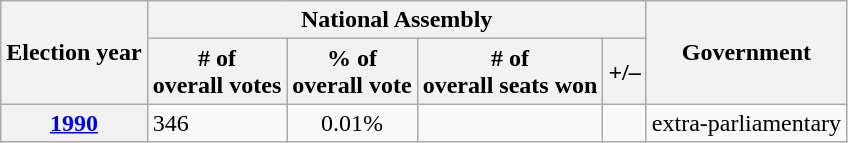<table class=wikitable>
<tr>
<th rowspan=2>Election year</th>
<th colspan=4>National Assembly</th>
<th rowspan=2>Government</th>
</tr>
<tr>
<th># of<br>overall votes</th>
<th>% of<br>overall vote</th>
<th># of<br>overall seats won</th>
<th>+/–</th>
</tr>
<tr>
<th><a href='#'>1990</a></th>
<td>346</td>
<td style="text-align:center;">0.01%</td>
<td></td>
<td></td>
<td>extra-parliamentary</td>
</tr>
</table>
